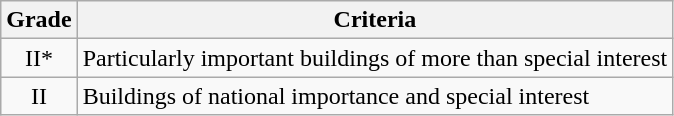<table class="wikitable">
<tr>
<th>Grade</th>
<th>Criteria</th>
</tr>
<tr>
<td align="center" >II*</td>
<td>Particularly important buildings of more than special interest</td>
</tr>
<tr>
<td align="center" >II</td>
<td>Buildings of national importance and special interest</td>
</tr>
</table>
